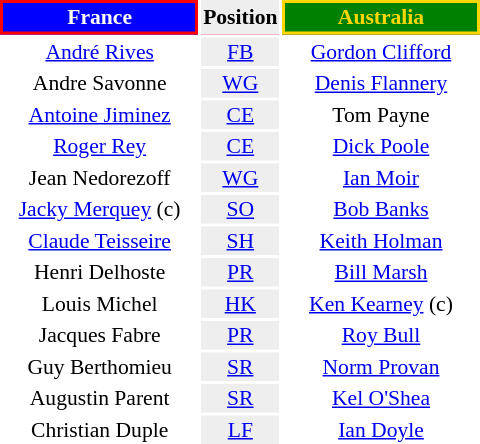<table align=right style="font-size:90%; margin-left:1em">
<tr bgcolor=#FF0033>
<th align="centre" width="126" style="border: 2px solid red; background: blue; color: white">France</th>
<th align="center" style="background: #eeeeee; color: black">Position</th>
<th align="centre" width="126" style="border: 2px solid gold; background: green; color: gold">Australia</th>
</tr>
<tr align="center">
<td><a href='#'>André Rives</a></td>
<td style="background: #eeeeee"><a href='#'>FB</a></td>
<td><a href='#'>Gordon Clifford</a></td>
</tr>
<tr align="center">
<td>Andre Savonne</td>
<td style="background: #eeeeee"><a href='#'>WG</a></td>
<td><a href='#'>Denis Flannery</a></td>
</tr>
<tr align="center">
<td><a href='#'>Antoine Jiminez</a></td>
<td style="background: #eeeeee"><a href='#'>CE</a></td>
<td>Tom Payne</td>
</tr>
<tr align="center">
<td><a href='#'>Roger Rey</a></td>
<td style="background: #eeeeee"><a href='#'>CE</a></td>
<td><a href='#'>Dick Poole</a></td>
</tr>
<tr align="center">
<td>Jean Nedorezoff</td>
<td style="background: #eeeeee"><a href='#'>WG</a></td>
<td><a href='#'>Ian Moir</a></td>
</tr>
<tr align="center">
<td><a href='#'>Jacky Merquey</a> (c)</td>
<td style="background: #eeeeee"><a href='#'>SO</a></td>
<td><a href='#'>Bob Banks</a></td>
</tr>
<tr align="center">
<td><a href='#'>Claude Teisseire</a></td>
<td style="background: #eeeeee"><a href='#'>SH</a></td>
<td><a href='#'>Keith Holman</a></td>
</tr>
<tr align="center">
<td>Henri Delhoste</td>
<td style="background: #eeeeee"><a href='#'>PR</a></td>
<td><a href='#'>Bill Marsh</a></td>
</tr>
<tr align="center">
<td>Louis Michel</td>
<td style="background: #eeeeee"><a href='#'>HK</a></td>
<td><a href='#'>Ken Kearney</a> (c)</td>
</tr>
<tr align="center">
<td>Jacques Fabre</td>
<td style="background: #eeeeee"><a href='#'>PR</a></td>
<td><a href='#'>Roy Bull</a></td>
</tr>
<tr align="center">
<td>Guy Berthomieu</td>
<td style="background: #eeeeee"><a href='#'>SR</a></td>
<td><a href='#'>Norm Provan</a></td>
</tr>
<tr align="center">
<td>Augustin Parent</td>
<td style="background: #eeeeee"><a href='#'>SR</a></td>
<td><a href='#'>Kel O'Shea</a></td>
</tr>
<tr align="center">
<td>Christian Duple</td>
<td style="background: #eeeeee"><a href='#'>LF</a></td>
<td><a href='#'>Ian Doyle</a></td>
</tr>
</table>
